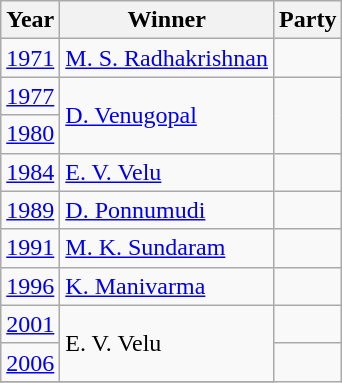<table class="wikitable sortable">
<tr>
<th>Year</th>
<th>Winner</th>
<th colspan="2">Party</th>
</tr>
<tr>
<td><a href='#'>1971</a></td>
<td><a href='#'>M. S. Radhakrishnan</a></td>
<td></td>
</tr>
<tr>
<td><a href='#'>1977</a></td>
<td rowspan=2><a href='#'>D. Venugopal</a></td>
</tr>
<tr>
<td><a href='#'>1980</a></td>
</tr>
<tr>
<td><a href='#'>1984</a></td>
<td><a href='#'>E. V. Velu</a></td>
<td></td>
</tr>
<tr>
<td><a href='#'>1989</a></td>
<td><a href='#'>D. Ponnumudi</a></td>
<td></td>
</tr>
<tr>
<td><a href='#'>1991</a></td>
<td><a href='#'>M. K. Sundaram</a></td>
<td></td>
</tr>
<tr>
<td><a href='#'>1996</a></td>
<td><a href='#'>K. Manivarma</a></td>
<td></td>
</tr>
<tr>
<td><a href='#'>2001</a></td>
<td rowspan=2>E. V. Velu</td>
<td></td>
</tr>
<tr>
<td><a href='#'>2006</a></td>
</tr>
<tr>
</tr>
</table>
